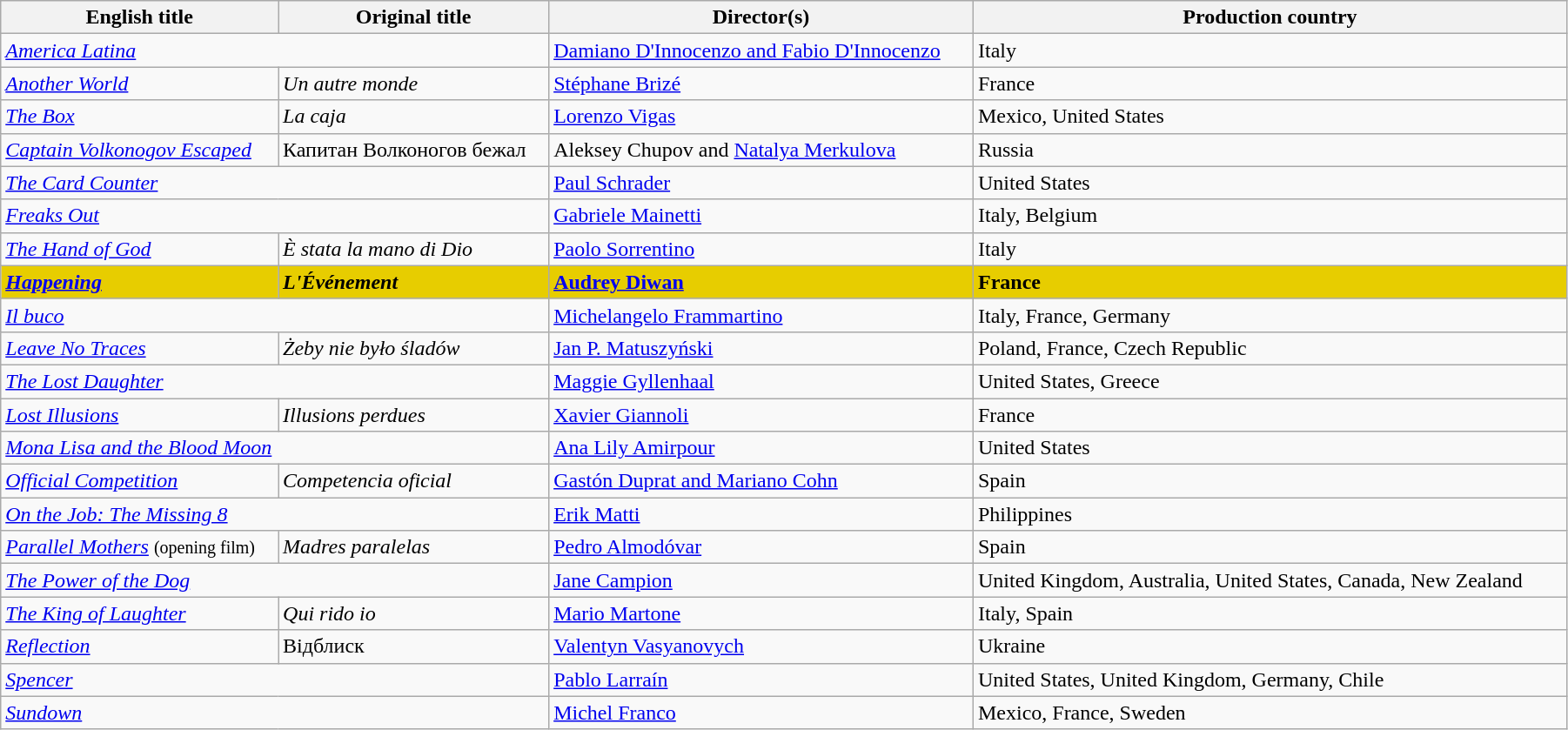<table class="wikitable" style="width:95%; margin-bottom:2px">
<tr>
<th>English title</th>
<th>Original title</th>
<th>Director(s)</th>
<th>Production country</th>
</tr>
<tr>
<td colspan="2"><em><a href='#'>America Latina</a></em></td>
<td data-sort-value="D'Innocenzo"><a href='#'>Damiano D'Innocenzo and Fabio D'Innocenzo</a></td>
<td>Italy</td>
</tr>
<tr>
<td><em><a href='#'>Another World</a></em></td>
<td><em>Un autre monde</em></td>
<td data-sort-value="Brizé"><a href='#'>Stéphane Brizé</a></td>
<td>France</td>
</tr>
<tr>
<td><em><a href='#'>The Box</a></em></td>
<td><em>La caja</em></td>
<td data-sort-value="Vigas"><a href='#'>Lorenzo Vigas</a></td>
<td>Mexico, United States</td>
</tr>
<tr>
<td><em><a href='#'>Captain Volkonogov Escaped</a></em></td>
<td>Капитан Волконогов бежал</td>
<td data-sort-value="Chupov">Aleksey Chupov and <a href='#'>Natalya Merkulova</a></td>
<td>Russia</td>
</tr>
<tr>
<td colspan="2"><em><a href='#'>The Card Counter</a></em></td>
<td data-sort-value="Schrader"><a href='#'>Paul Schrader</a></td>
<td>United States</td>
</tr>
<tr>
<td colspan="2"><em><a href='#'>Freaks Out</a></em></td>
<td data-sort-value="Mainetti"><a href='#'>Gabriele Mainetti</a></td>
<td>Italy, Belgium</td>
</tr>
<tr>
<td><em><a href='#'>The Hand of God</a></em></td>
<td><em>È stata la mano di Dio</em></td>
<td data-sort-value="Sorrentino"><a href='#'>Paolo Sorrentino</a></td>
<td>Italy</td>
</tr>
<tr style="background:#E7CD00;">
<td><em><a href='#'><strong>Happening</strong></a></em></td>
<td><strong><em> L'Événement</em></strong></td>
<td data-sort-value="Diwan"><strong><a href='#'>Audrey Diwan</a></strong></td>
<td><strong>France</strong></td>
</tr>
<tr>
<td colspan="2"><em><a href='#'>Il buco</a></em></td>
<td data-sort-value="Frammartino"><a href='#'>Michelangelo Frammartino</a></td>
<td>Italy, France, Germany</td>
</tr>
<tr>
<td><em><a href='#'>Leave No Traces</a></em></td>
<td><em>Żeby nie było śladów</em></td>
<td data-sort-value="Matuszynski"><a href='#'>Jan P. Matuszyński</a></td>
<td>Poland, France, Czech Republic</td>
</tr>
<tr>
<td colspan="2"><em><a href='#'>The Lost Daughter</a></em></td>
<td data-sort-value="Gyllenhaal"><a href='#'>Maggie Gyllenhaal</a></td>
<td>United States, Greece</td>
</tr>
<tr>
<td><em><a href='#'>Lost Illusions</a></em></td>
<td><em>Illusions perdues</em></td>
<td data-sort-value="Giannoli"><a href='#'>Xavier Giannoli</a></td>
<td>France</td>
</tr>
<tr>
<td colspan="2"><em><a href='#'>Mona Lisa and the Blood Moon</a></em></td>
<td data-sort-value="Amirpour"><a href='#'>Ana Lily Amirpour</a></td>
<td>United States</td>
</tr>
<tr>
<td><em><a href='#'>Official Competition</a></em></td>
<td><em>Competencia oficial</em></td>
<td data-sort-value="Duprat"><a href='#'>Gastón Duprat and Mariano Cohn</a></td>
<td>Spain</td>
</tr>
<tr>
<td colspan="2"><em><a href='#'>On the Job: The Missing 8</a></em></td>
<td data-sort-value="Matti"><a href='#'>Erik Matti</a></td>
<td>Philippines</td>
</tr>
<tr>
<td><em><a href='#'>Parallel Mothers</a></em> <small>(opening film)</small></td>
<td><em>Madres paralelas</em></td>
<td data-sort-value="Almodóvar"><a href='#'>Pedro Almodóvar</a></td>
<td>Spain</td>
</tr>
<tr>
<td colspan="2"><em><a href='#'>The Power of the Dog</a></em></td>
<td data-sort-value="Campion"><a href='#'>Jane Campion</a></td>
<td>United Kingdom, Australia, United States, Canada, New Zealand</td>
</tr>
<tr>
<td><em><a href='#'>The King of Laughter</a></em></td>
<td><em>Qui rido io</em></td>
<td data-sort-value="Martone"><a href='#'>Mario Martone</a></td>
<td>Italy, Spain</td>
</tr>
<tr>
<td><em><a href='#'>Reflection</a></em></td>
<td>Відблиск</td>
<td data-sort-value="Vasyanovych"><a href='#'>Valentyn Vasyanovych</a></td>
<td>Ukraine</td>
</tr>
<tr>
<td colspan="2"><em><a href='#'>Spencer</a></em></td>
<td data-sort-value="Larrain"><a href='#'>Pablo Larraín</a></td>
<td>United States, United Kingdom, Germany, Chile</td>
</tr>
<tr>
<td colspan="2"><em><a href='#'>Sundown</a></em></td>
<td data-sort-value="Franco"><a href='#'>Michel Franco</a></td>
<td>Mexico, France, Sweden</td>
</tr>
</table>
